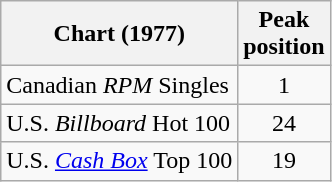<table class="wikitable sortable">
<tr>
<th>Chart (1977)</th>
<th>Peak<br>position</th>
</tr>
<tr>
<td>Canadian <em>RPM</em> Singles </td>
<td style="text-align:center;">1</td>
</tr>
<tr>
<td>U.S. <em>Billboard</em> Hot 100</td>
<td style="text-align:center;">24</td>
</tr>
<tr>
<td>U.S. <a href='#'><em>Cash Box</em></a> Top 100</td>
<td align="center">19</td>
</tr>
</table>
